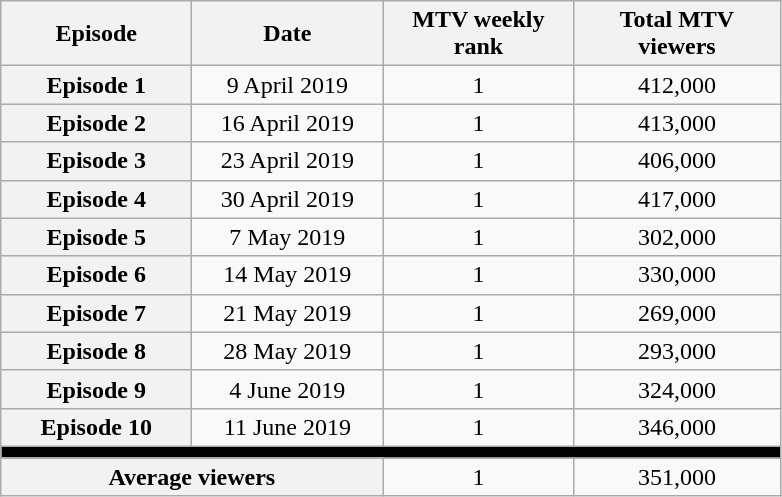<table class="wikitable sortable" style="text-align:center">
<tr>
<th scope="col" style="width:120px;">Episode</th>
<th scope="col" style="width:120px;">Date</th>
<th scope="col" style="width:120px;">MTV weekly rank</th>
<th scope="col" style="width:130px;">Total MTV viewers</th>
</tr>
<tr>
<th scope="row">Episode 1</th>
<td>9 April 2019</td>
<td>1</td>
<td>412,000</td>
</tr>
<tr>
<th scope="row">Episode 2</th>
<td>16 April 2019</td>
<td>1</td>
<td>413,000</td>
</tr>
<tr>
<th scope="row">Episode 3</th>
<td>23 April 2019</td>
<td>1</td>
<td>406,000</td>
</tr>
<tr>
<th scope="row">Episode 4</th>
<td>30 April 2019</td>
<td>1</td>
<td>417,000</td>
</tr>
<tr>
<th scope="row">Episode 5</th>
<td>7 May 2019</td>
<td>1</td>
<td>302,000</td>
</tr>
<tr>
<th scope="row">Episode 6</th>
<td>14 May 2019</td>
<td>1</td>
<td>330,000</td>
</tr>
<tr>
<th scope="row">Episode 7</th>
<td>21 May 2019</td>
<td>1</td>
<td>269,000</td>
</tr>
<tr>
<th scope="row">Episode 8</th>
<td>28 May 2019</td>
<td>1</td>
<td>293,000</td>
</tr>
<tr>
<th scope="row">Episode 9</th>
<td>4 June 2019</td>
<td>1</td>
<td>324,000</td>
</tr>
<tr>
<th scope="row">Episode 10</th>
<td>11 June 2019</td>
<td>1</td>
<td>346,000</td>
</tr>
<tr>
<th style="background:#000;" colspan="6"></th>
</tr>
<tr>
<th colspan="2"><strong>Average viewers</strong></th>
<td>1</td>
<td>351,000</td>
</tr>
</table>
